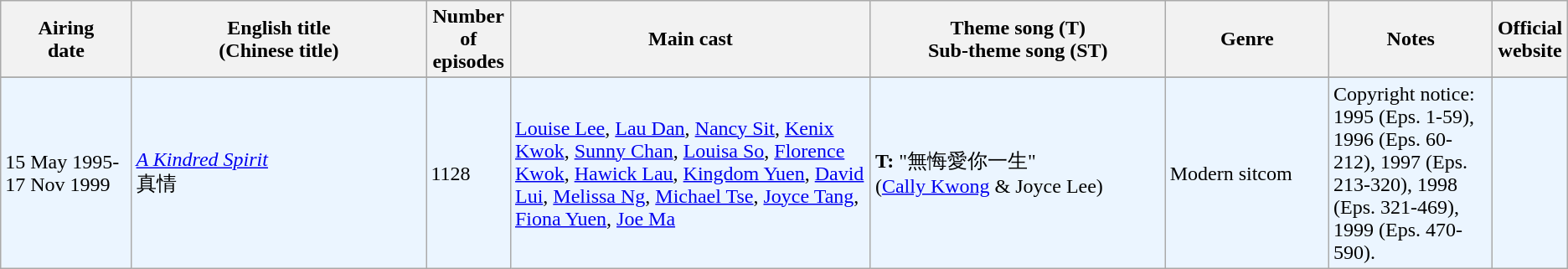<table class="wikitable">
<tr>
<th align=center width=8% bgcolor="silver">Airing<br>date</th>
<th align=center width=18% bgcolor="silver">English title <br> (Chinese title)</th>
<th align=center width=5% bgcolor="silver">Number of episodes</th>
<th align=center width=22% bgcolor="silver">Main cast</th>
<th align=center width=18% bgcolor="silver">Theme song (T) <br>Sub-theme song (ST)</th>
<th align=center width=10% bgcolor="silver">Genre</th>
<th align=center width=10% bgcolor="silver">Notes</th>
<th align=center width=1% bgcolor="silver">Official website</th>
</tr>
<tr>
</tr>
<tr ---- bgcolor="#ebf5ff">
<td>15 May 1995- <br> 17 Nov 1999</td>
<td><em><a href='#'>A Kindred Spirit</a></em> <br> 真情</td>
<td>1128</td>
<td><a href='#'>Louise Lee</a>, <a href='#'>Lau Dan</a>, <a href='#'>Nancy Sit</a>, <a href='#'>Kenix Kwok</a>, <a href='#'>Sunny Chan</a>, <a href='#'>Louisa So</a>, <a href='#'>Florence Kwok</a>, <a href='#'>Hawick Lau</a>, <a href='#'>Kingdom Yuen</a>, <a href='#'>David Lui</a>, <a href='#'>Melissa Ng</a>, <a href='#'>Michael Tse</a>, <a href='#'>Joyce Tang</a>, <a href='#'>Fiona Yuen</a>, <a href='#'>Joe Ma</a></td>
<td><strong>T:</strong> "無悔愛你一生" <br>(<a href='#'>Cally Kwong</a> & Joyce Lee)</td>
<td>Modern sitcom</td>
<td>Copyright notice: 1995 (Eps. 1-59), 1996 (Eps. 60-212), 1997 (Eps. 213-320), 1998 (Eps. 321-469), 1999 (Eps. 470-590).</td>
<td> </td>
</tr>
</table>
